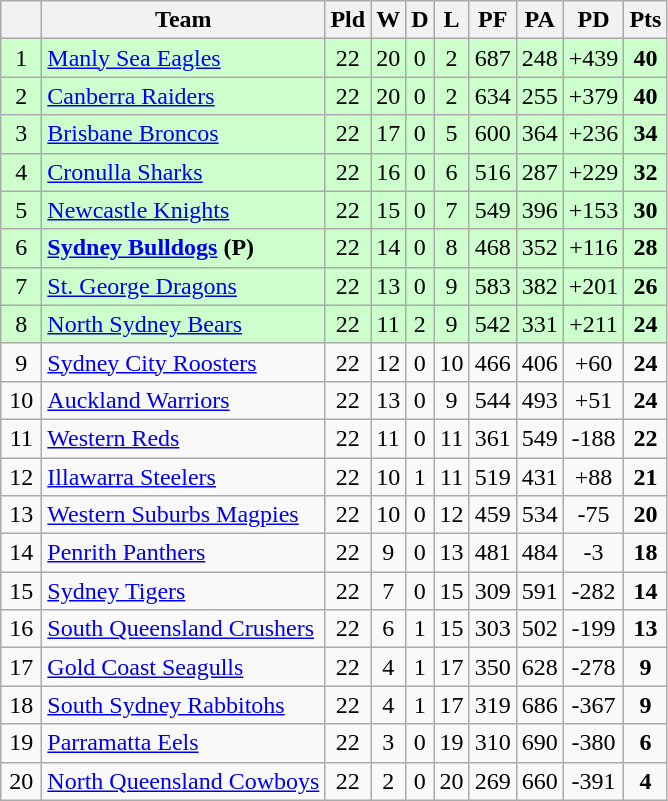<table class="wikitable" style="text-align:center;">
<tr>
<th style="width:20px;" abbr="Position×"></th>
<th>Team</th>
<th abbr="Played">Pld</th>
<th abbr="Won">W</th>
<th abbr="Drawn">D</th>
<th abbr="Lost">L</th>
<th abbr="Points for">PF</th>
<th abbr="Points against">PA</th>
<th abbr="Points difference">PD</th>
<th abbr="Points">Pts</th>
</tr>
<tr style="background:#cfc;">
<td>1</td>
<td style="text-align:left;"> <a href='#'>Manly Sea Eagles</a></td>
<td>22</td>
<td>20</td>
<td>0</td>
<td>2</td>
<td>687</td>
<td>248</td>
<td>+439</td>
<td><strong>40</strong></td>
</tr>
<tr style="background:#cfc;">
<td>2</td>
<td style="text-align:left;"> <a href='#'>Canberra Raiders</a></td>
<td>22</td>
<td>20</td>
<td>0</td>
<td>2</td>
<td>634</td>
<td>255</td>
<td>+379</td>
<td><strong>40</strong></td>
</tr>
<tr style="background:#cfc;">
<td>3</td>
<td style="text-align:left;"> <a href='#'>Brisbane Broncos</a></td>
<td>22</td>
<td>17</td>
<td>0</td>
<td>5</td>
<td>600</td>
<td>364</td>
<td>+236</td>
<td><strong>34</strong></td>
</tr>
<tr style="background:#cfc;">
<td>4</td>
<td style="text-align:left;"> <a href='#'>Cronulla Sharks</a></td>
<td>22</td>
<td>16</td>
<td>0</td>
<td>6</td>
<td>516</td>
<td>287</td>
<td>+229</td>
<td><strong>32</strong></td>
</tr>
<tr style="background:#cfc;">
<td>5</td>
<td style="text-align:left;"> <a href='#'>Newcastle Knights</a></td>
<td>22</td>
<td>15</td>
<td>0</td>
<td>7</td>
<td>549</td>
<td>396</td>
<td>+153</td>
<td><strong>30</strong></td>
</tr>
<tr style="background:#cfc;">
<td>6</td>
<td style="text-align:left;"><strong> <a href='#'>Sydney Bulldogs</a></strong> <strong>(P)</strong></td>
<td>22</td>
<td>14</td>
<td>0</td>
<td>8</td>
<td>468</td>
<td>352</td>
<td>+116</td>
<td><strong>28</strong></td>
</tr>
<tr style="background:#cfc;">
<td>7</td>
<td style="text-align:left;"> <a href='#'>St. George Dragons</a></td>
<td>22</td>
<td>13</td>
<td>0</td>
<td>9</td>
<td>583</td>
<td>382</td>
<td>+201</td>
<td><strong>26</strong></td>
</tr>
<tr style="background:#cfc;">
<td>8</td>
<td style="text-align:left;"> <a href='#'>North Sydney Bears</a></td>
<td>22</td>
<td>11</td>
<td>2</td>
<td>9</td>
<td>542</td>
<td>331</td>
<td>+211</td>
<td><strong>24</strong></td>
</tr>
<tr>
<td>9</td>
<td style="text-align:left;"> <a href='#'>Sydney City Roosters</a></td>
<td>22</td>
<td>12</td>
<td>0</td>
<td>10</td>
<td>466</td>
<td>406</td>
<td>+60</td>
<td><strong>24</strong></td>
</tr>
<tr>
<td>10</td>
<td style="text-align:left;"> <a href='#'>Auckland Warriors</a></td>
<td>22</td>
<td>13</td>
<td>0</td>
<td>9</td>
<td>544</td>
<td>493</td>
<td>+51</td>
<td><strong>24</strong></td>
</tr>
<tr>
<td>11</td>
<td style="text-align:left;"> <a href='#'>Western Reds</a></td>
<td>22</td>
<td>11</td>
<td>0</td>
<td>11</td>
<td>361</td>
<td>549</td>
<td>-188</td>
<td><strong>22</strong></td>
</tr>
<tr>
<td>12</td>
<td style="text-align:left;"> <a href='#'>Illawarra Steelers</a></td>
<td>22</td>
<td>10</td>
<td>1</td>
<td>11</td>
<td>519</td>
<td>431</td>
<td>+88</td>
<td><strong>21</strong></td>
</tr>
<tr>
<td>13</td>
<td style="text-align:left;"> <a href='#'>Western Suburbs Magpies</a></td>
<td>22</td>
<td>10</td>
<td>0</td>
<td>12</td>
<td>459</td>
<td>534</td>
<td>-75</td>
<td><strong>20</strong></td>
</tr>
<tr>
<td>14</td>
<td style="text-align:left;"> <a href='#'>Penrith Panthers</a></td>
<td>22</td>
<td>9</td>
<td>0</td>
<td>13</td>
<td>481</td>
<td>484</td>
<td>-3</td>
<td><strong>18</strong></td>
</tr>
<tr>
<td>15</td>
<td style="text-align:left;"> <a href='#'>Sydney Tigers</a></td>
<td>22</td>
<td>7</td>
<td>0</td>
<td>15</td>
<td>309</td>
<td>591</td>
<td>-282</td>
<td><strong>14</strong></td>
</tr>
<tr>
<td>16</td>
<td style="text-align:left;"> <a href='#'>South Queensland Crushers</a></td>
<td>22</td>
<td>6</td>
<td>1</td>
<td>15</td>
<td>303</td>
<td>502</td>
<td>-199</td>
<td><strong>13</strong></td>
</tr>
<tr>
<td>17</td>
<td style="text-align:left;"> <a href='#'>Gold Coast Seagulls</a></td>
<td>22</td>
<td>4</td>
<td>1</td>
<td>17</td>
<td>350</td>
<td>628</td>
<td>-278</td>
<td><strong>9</strong></td>
</tr>
<tr>
<td>18</td>
<td style="text-align:left;"> <a href='#'>South Sydney Rabbitohs</a></td>
<td>22</td>
<td>4</td>
<td>1</td>
<td>17</td>
<td>319</td>
<td>686</td>
<td>-367</td>
<td><strong>9</strong></td>
</tr>
<tr>
<td>19</td>
<td style="text-align:left;"> <a href='#'>Parramatta Eels</a></td>
<td>22</td>
<td>3</td>
<td>0</td>
<td>19</td>
<td>310</td>
<td>690</td>
<td>-380</td>
<td><strong>6</strong></td>
</tr>
<tr>
<td>20</td>
<td style="text-align:left;"> <a href='#'>North Queensland Cowboys</a></td>
<td>22</td>
<td>2</td>
<td>0</td>
<td>20</td>
<td>269</td>
<td>660</td>
<td>-391</td>
<td><strong>4</strong></td>
</tr>
</table>
